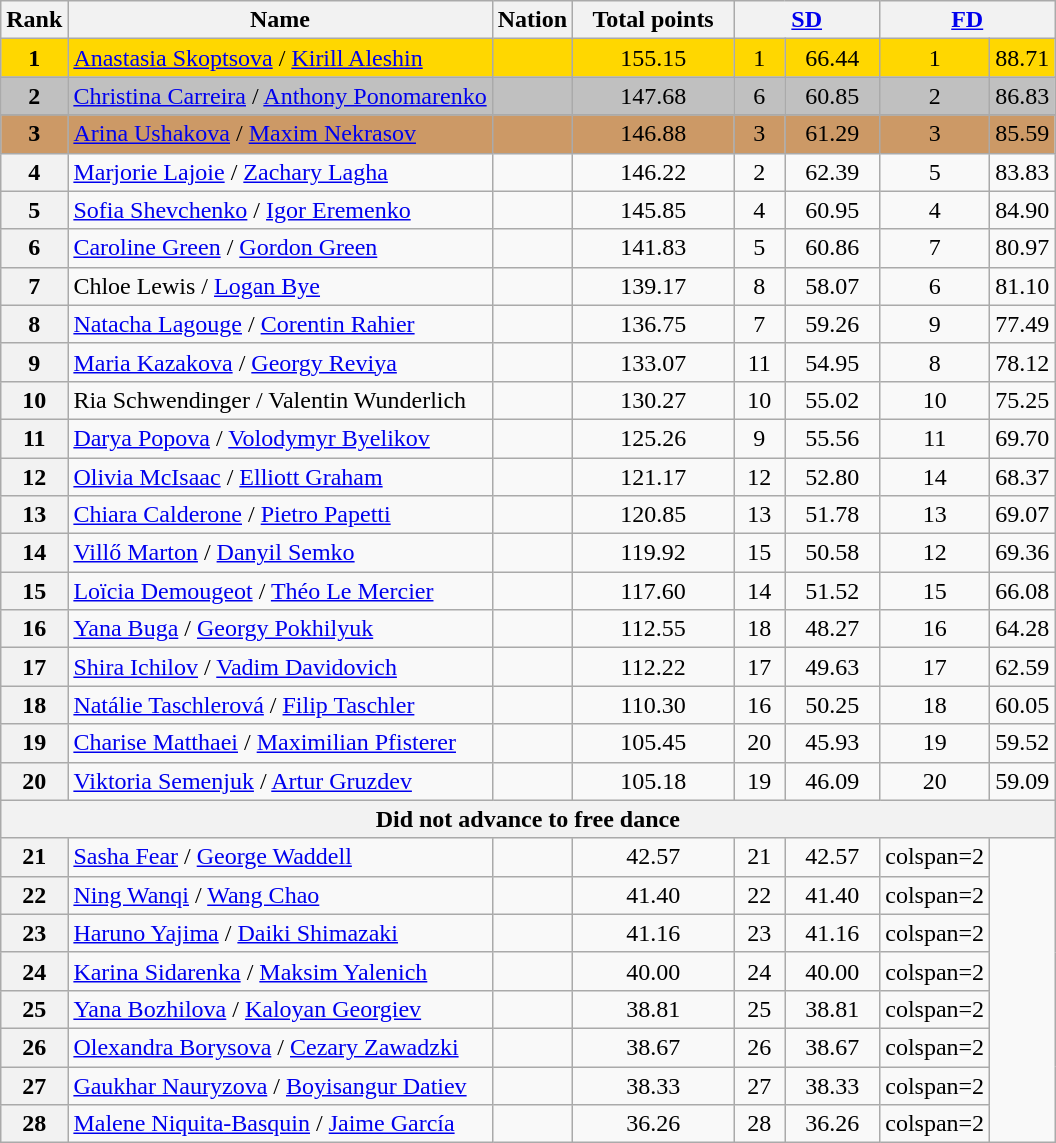<table class="wikitable sortable">
<tr>
<th>Rank</th>
<th>Name</th>
<th>Nation</th>
<th width="100px">Total points</th>
<th colspan="2" width="90px"><a href='#'>SD</a></th>
<th colspan="2" width="90px"><a href='#'>FD</a></th>
</tr>
<tr bgcolor="gold">
<td align="center" bgcolor="gold"><strong>1</strong></td>
<td><a href='#'>Anastasia Skoptsova</a> / <a href='#'>Kirill Aleshin</a></td>
<td></td>
<td align="center">155.15</td>
<td align="center">1</td>
<td align="center">66.44</td>
<td align="center">1</td>
<td align="center">88.71</td>
</tr>
<tr bgcolor="silver">
<td align="center" bgcolor="silver"><strong>2</strong></td>
<td><a href='#'>Christina Carreira</a> / <a href='#'>Anthony Ponomarenko</a></td>
<td></td>
<td align="center">147.68</td>
<td align="center">6</td>
<td align="center">60.85</td>
<td align="center">2</td>
<td align="center">86.83</td>
</tr>
<tr>
</tr>
<tr bgcolor="#cc9966">
<td align="center" bgcolor="#cc9966"><strong>3</strong></td>
<td><a href='#'>Arina Ushakova</a> / <a href='#'>Maxim Nekrasov</a></td>
<td></td>
<td align="center">146.88</td>
<td align="center">3</td>
<td align="center">61.29</td>
<td align="center">3</td>
<td align="center">85.59</td>
</tr>
<tr>
<th>4</th>
<td><a href='#'>Marjorie Lajoie</a> / <a href='#'>Zachary Lagha</a></td>
<td></td>
<td align="center">146.22</td>
<td align="center">2</td>
<td align="center">62.39</td>
<td align="center">5</td>
<td align="center">83.83</td>
</tr>
<tr>
<th>5</th>
<td><a href='#'>Sofia Shevchenko</a> / <a href='#'>Igor Eremenko</a></td>
<td></td>
<td align="center">145.85</td>
<td align="center">4</td>
<td align="center">60.95</td>
<td align="center">4</td>
<td align="center">84.90</td>
</tr>
<tr>
<th>6</th>
<td><a href='#'>Caroline Green</a> / <a href='#'>Gordon Green</a></td>
<td></td>
<td align="center">141.83</td>
<td align="center">5</td>
<td align="center">60.86</td>
<td align="center">7</td>
<td align="center">80.97</td>
</tr>
<tr>
<th>7</th>
<td>Chloe Lewis / <a href='#'>Logan Bye</a></td>
<td></td>
<td align="center">139.17</td>
<td align="center">8</td>
<td align="center">58.07</td>
<td align="center">6</td>
<td align="center">81.10</td>
</tr>
<tr>
<th>8</th>
<td><a href='#'>Natacha Lagouge</a> / <a href='#'>Corentin Rahier</a></td>
<td></td>
<td align="center">136.75</td>
<td align="center">7</td>
<td align="center">59.26</td>
<td align="center">9</td>
<td align="center">77.49</td>
</tr>
<tr>
<th>9</th>
<td><a href='#'>Maria Kazakova</a> / <a href='#'>Georgy Reviya</a></td>
<td></td>
<td align="center">133.07</td>
<td align="center">11</td>
<td align="center">54.95</td>
<td align="center">8</td>
<td align="center">78.12</td>
</tr>
<tr>
<th>10</th>
<td>Ria Schwendinger / Valentin Wunderlich</td>
<td></td>
<td align="center">130.27</td>
<td align="center">10</td>
<td align="center">55.02</td>
<td align="center">10</td>
<td align="center">75.25</td>
</tr>
<tr>
<th>11</th>
<td><a href='#'>Darya Popova</a> / <a href='#'>Volodymyr Byelikov</a></td>
<td></td>
<td align="center">125.26</td>
<td align="center">9</td>
<td align="center">55.56</td>
<td align="center">11</td>
<td align="center">69.70</td>
</tr>
<tr>
<th>12</th>
<td><a href='#'>Olivia McIsaac</a> / <a href='#'>Elliott Graham</a></td>
<td></td>
<td align="center">121.17</td>
<td align="center">12</td>
<td align="center">52.80</td>
<td align="center">14</td>
<td align="center">68.37</td>
</tr>
<tr>
<th>13</th>
<td><a href='#'>Chiara Calderone</a> / <a href='#'>Pietro Papetti</a></td>
<td></td>
<td align="center">120.85</td>
<td align="center">13</td>
<td align="center">51.78</td>
<td align="center">13</td>
<td align="center">69.07</td>
</tr>
<tr>
<th>14</th>
<td><a href='#'>Villő Marton</a> / <a href='#'>Danyil Semko</a></td>
<td></td>
<td align="center">119.92</td>
<td align="center">15</td>
<td align="center">50.58</td>
<td align="center">12</td>
<td align="center">69.36</td>
</tr>
<tr>
<th>15</th>
<td><a href='#'>Loïcia Demougeot</a> / <a href='#'>Théo Le Mercier</a></td>
<td></td>
<td align="center">117.60</td>
<td align="center">14</td>
<td align="center">51.52</td>
<td align="center">15</td>
<td align="center">66.08</td>
</tr>
<tr>
<th>16</th>
<td><a href='#'>Yana Buga</a> / <a href='#'>Georgy Pokhilyuk</a></td>
<td></td>
<td align="center">112.55</td>
<td align="center">18</td>
<td align="center">48.27</td>
<td align="center">16</td>
<td align="center">64.28</td>
</tr>
<tr>
<th>17</th>
<td><a href='#'>Shira Ichilov</a> / <a href='#'>Vadim Davidovich</a></td>
<td></td>
<td align="center">112.22</td>
<td align="center">17</td>
<td align="center">49.63</td>
<td align="center">17</td>
<td align="center">62.59</td>
</tr>
<tr>
<th>18</th>
<td><a href='#'>Natálie Taschlerová</a> / <a href='#'>Filip Taschler</a></td>
<td></td>
<td align="center">110.30</td>
<td align="center">16</td>
<td align="center">50.25</td>
<td align="center">18</td>
<td align="center">60.05</td>
</tr>
<tr>
<th>19</th>
<td><a href='#'>Charise Matthaei</a> / <a href='#'>Maximilian Pfisterer</a></td>
<td></td>
<td align="center">105.45</td>
<td align="center">20</td>
<td align="center">45.93</td>
<td align="center">19</td>
<td align="center">59.52</td>
</tr>
<tr>
<th>20</th>
<td><a href='#'>Viktoria Semenjuk</a> / <a href='#'>Artur Gruzdev</a></td>
<td></td>
<td align="center">105.18</td>
<td align="center">19</td>
<td align="center">46.09</td>
<td align="center">20</td>
<td align="center">59.09</td>
</tr>
<tr>
<th colspan=8>Did not advance to free dance</th>
</tr>
<tr>
<th>21</th>
<td><a href='#'>Sasha Fear</a> / <a href='#'>George Waddell</a></td>
<td></td>
<td align="center">42.57</td>
<td align="center">21</td>
<td align="center">42.57</td>
<td>colspan=2 </td>
</tr>
<tr>
<th>22</th>
<td><a href='#'>Ning Wanqi</a> / <a href='#'>Wang Chao</a></td>
<td></td>
<td align="center">41.40</td>
<td align="center">22</td>
<td align="center">41.40</td>
<td>colspan=2 </td>
</tr>
<tr>
<th>23</th>
<td><a href='#'>Haruno Yajima</a> / <a href='#'>Daiki Shimazaki</a></td>
<td></td>
<td align="center">41.16</td>
<td align="center">23</td>
<td align="center">41.16</td>
<td>colspan=2 </td>
</tr>
<tr>
<th>24</th>
<td><a href='#'>Karina Sidarenka</a> / <a href='#'>Maksim Yalenich</a></td>
<td></td>
<td align="center">40.00</td>
<td align="center">24</td>
<td align="center">40.00</td>
<td>colspan=2 </td>
</tr>
<tr>
<th>25</th>
<td><a href='#'>Yana Bozhilova</a> / <a href='#'>Kaloyan Georgiev</a></td>
<td></td>
<td align="center">38.81</td>
<td align="center">25</td>
<td align="center">38.81</td>
<td>colspan=2 </td>
</tr>
<tr>
<th>26</th>
<td><a href='#'>Olexandra Borysova</a> / <a href='#'>Cezary Zawadzki</a></td>
<td></td>
<td align="center">38.67</td>
<td align="center">26</td>
<td align="center">38.67</td>
<td>colspan=2 </td>
</tr>
<tr>
<th>27</th>
<td><a href='#'>Gaukhar Nauryzova</a> / <a href='#'>Boyisangur Datiev</a></td>
<td></td>
<td align="center">38.33</td>
<td align="center">27</td>
<td align="center">38.33</td>
<td>colspan=2 </td>
</tr>
<tr>
<th>28</th>
<td><a href='#'>Malene Niquita-Basquin</a> / <a href='#'>Jaime García</a></td>
<td></td>
<td align="center">36.26</td>
<td align="center">28</td>
<td align="center">36.26</td>
<td>colspan=2 </td>
</tr>
</table>
